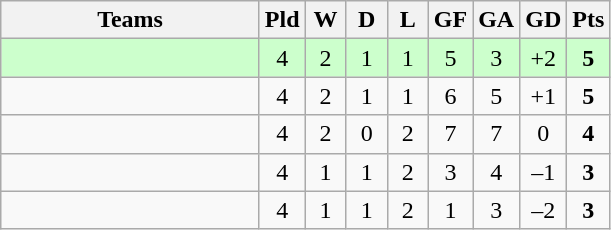<table class="wikitable" style="text-align: center;">
<tr>
<th width=165>Teams</th>
<th width=20>Pld</th>
<th width=20>W</th>
<th width=20>D</th>
<th width=20>L</th>
<th width=20>GF</th>
<th width=20>GA</th>
<th width=20>GD</th>
<th width=20>Pts</th>
</tr>
<tr align=center style="background:#ccffcc;">
<td style="text-align:left;"></td>
<td>4</td>
<td>2</td>
<td>1</td>
<td>1</td>
<td>5</td>
<td>3</td>
<td>+2</td>
<td><strong>5</strong></td>
</tr>
<tr align=center>
<td style="text-align:left;"></td>
<td>4</td>
<td>2</td>
<td>1</td>
<td>1</td>
<td>6</td>
<td>5</td>
<td>+1</td>
<td><strong>5</strong></td>
</tr>
<tr align=center>
<td style="text-align:left;"></td>
<td>4</td>
<td>2</td>
<td>0</td>
<td>2</td>
<td>7</td>
<td>7</td>
<td>0</td>
<td><strong>4</strong></td>
</tr>
<tr align=center>
<td style="text-align:left;"></td>
<td>4</td>
<td>1</td>
<td>1</td>
<td>2</td>
<td>3</td>
<td>4</td>
<td>–1</td>
<td><strong>3</strong></td>
</tr>
<tr align=center>
<td style="text-align:left;"></td>
<td>4</td>
<td>1</td>
<td>1</td>
<td>2</td>
<td>1</td>
<td>3</td>
<td>–2</td>
<td><strong>3</strong></td>
</tr>
</table>
